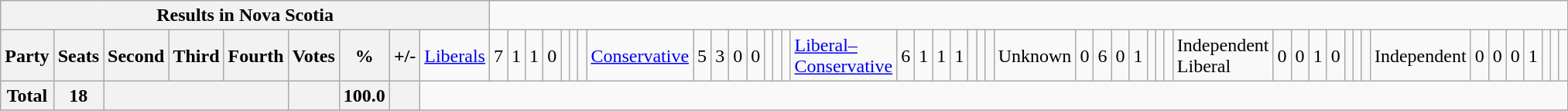<table class="wikitable">
<tr>
<th colspan=10>Results in Nova Scotia</th>
</tr>
<tr>
<th colspan=2>Party</th>
<th>Seats</th>
<th>Second</th>
<th>Third</th>
<th>Fourth</th>
<th>Votes</th>
<th>%</th>
<th>+/-<br></th>
<td><a href='#'>Liberals</a></td>
<td align="right">7</td>
<td align="right">1</td>
<td align="right">1</td>
<td align="right">0</td>
<td align="right"></td>
<td align="right"></td>
<td align="right"><br></td>
<td><a href='#'>Conservative</a></td>
<td align="right">5</td>
<td align="right">3</td>
<td align="right">0</td>
<td align="right">0</td>
<td align="right"></td>
<td align="right"></td>
<td align="right"><br></td>
<td><a href='#'>Liberal–Conservative</a></td>
<td align="right">6</td>
<td align="right">1</td>
<td align="right">1</td>
<td align="right">1</td>
<td align="right"></td>
<td align="right"></td>
<td align="right"><br></td>
<td>Unknown</td>
<td align="right">0</td>
<td align="right">6</td>
<td align="right">0</td>
<td align="right">1</td>
<td align="right"></td>
<td align="right"></td>
<td align="right"><br></td>
<td>Independent Liberal</td>
<td align="right">0</td>
<td align="right">0</td>
<td align="right">1</td>
<td align="right">0</td>
<td align="right"></td>
<td align="right"></td>
<td align="right"><br></td>
<td>Independent</td>
<td align="right">0</td>
<td align="right">0</td>
<td align="right">0</td>
<td align="right">1</td>
<td align="right"></td>
<td align="right"></td>
<td align="right"></td>
</tr>
<tr>
<th colspan="2">Total</th>
<th>18</th>
<th colspan="3"></th>
<th></th>
<th>100.0</th>
<th></th>
</tr>
</table>
